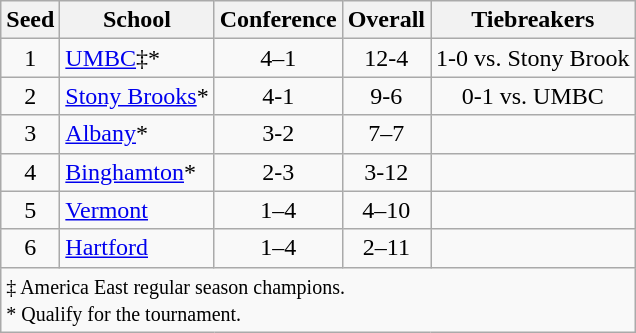<table class="wikitable" style="text-align:center">
<tr>
<th>Seed</th>
<th>School</th>
<th>Conference</th>
<th>Overall</th>
<th>Tiebreakers</th>
</tr>
<tr>
<td>1</td>
<td align=left><a href='#'>UMBC</a>‡*</td>
<td>4–1</td>
<td>12-4</td>
<td>1-0 vs. Stony Brook</td>
</tr>
<tr>
<td>2</td>
<td align=left><a href='#'>Stony Brooks</a>*</td>
<td>4-1</td>
<td>9-6</td>
<td>0-1 vs. UMBC</td>
</tr>
<tr>
<td>3</td>
<td align=left><a href='#'>Albany</a>*</td>
<td>3-2</td>
<td>7–7</td>
<td></td>
</tr>
<tr>
<td>4</td>
<td align=left><a href='#'>Binghamton</a>*</td>
<td>2-3</td>
<td>3-12</td>
<td></td>
</tr>
<tr>
<td>5</td>
<td align=left><a href='#'>Vermont</a></td>
<td>1–4</td>
<td>4–10</td>
<td></td>
</tr>
<tr>
<td>6</td>
<td align=left><a href='#'>Hartford</a></td>
<td>1–4</td>
<td>2–11</td>
<td></td>
</tr>
<tr>
<td colspan=8 align=left><small>‡ America East regular season champions.<br>* Qualify for the tournament.<br></small></td>
</tr>
</table>
